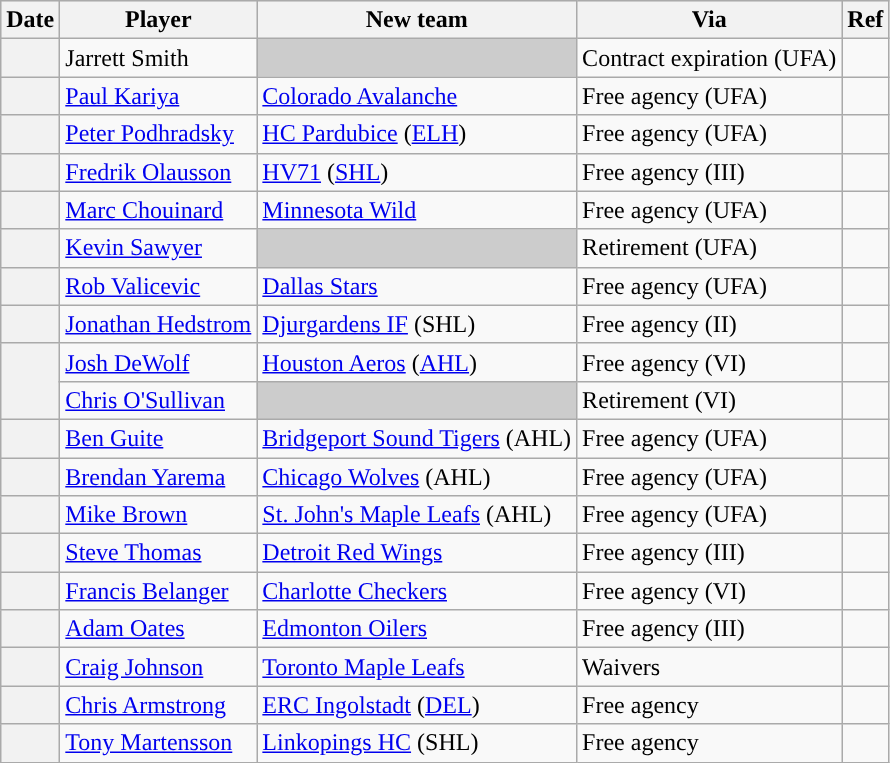<table class="wikitable plainrowheaders">
<tr style="background:#ddd; text-align:center;">
<th>Date</th>
<th>Player</th>
<th>New team</th>
<th>Via</th>
<th>Ref</th>
</tr>
<tr>
<th scope="row"></th>
<td>Jarrett Smith</td>
<td style="background:#ccc"></td>
<td>Contract expiration (UFA)</td>
<td></td>
</tr>
<tr>
<th scope="row"></th>
<td><a href='#'>Paul Kariya</a></td>
<td><a href='#'>Colorado Avalanche</a></td>
<td>Free agency (UFA)</td>
<td></td>
</tr>
<tr>
<th scope="row"></th>
<td><a href='#'>Peter Podhradsky</a></td>
<td><a href='#'>HC Pardubice</a> (<a href='#'>ELH</a>)</td>
<td>Free agency (UFA)</td>
<td></td>
</tr>
<tr>
<th scope="row"></th>
<td><a href='#'>Fredrik Olausson</a></td>
<td><a href='#'>HV71</a> (<a href='#'>SHL</a>)</td>
<td>Free agency (III)</td>
<td></td>
</tr>
<tr>
<th scope="row"></th>
<td><a href='#'>Marc Chouinard</a></td>
<td><a href='#'>Minnesota Wild</a></td>
<td>Free agency (UFA)</td>
<td></td>
</tr>
<tr>
<th scope="row"></th>
<td><a href='#'>Kevin Sawyer</a></td>
<td style="background:#ccc"></td>
<td>Retirement (UFA)</td>
<td></td>
</tr>
<tr>
<th scope="row"></th>
<td><a href='#'>Rob Valicevic</a></td>
<td><a href='#'>Dallas Stars</a></td>
<td>Free agency (UFA)</td>
<td></td>
</tr>
<tr>
<th scope="row"></th>
<td><a href='#'>Jonathan Hedstrom</a></td>
<td><a href='#'>Djurgardens IF</a> (SHL)</td>
<td>Free agency (II)</td>
<td></td>
</tr>
<tr>
<th scope="row" rowspan=2></th>
<td><a href='#'>Josh DeWolf</a></td>
<td><a href='#'>Houston Aeros</a> (<a href='#'>AHL</a>)</td>
<td>Free agency (VI)</td>
<td></td>
</tr>
<tr>
<td><a href='#'>Chris O'Sullivan</a></td>
<td style="background:#ccc"></td>
<td>Retirement (VI)</td>
<td></td>
</tr>
<tr>
<th scope="row"></th>
<td><a href='#'>Ben Guite</a></td>
<td><a href='#'>Bridgeport Sound Tigers</a> (AHL)</td>
<td>Free agency (UFA)</td>
<td></td>
</tr>
<tr>
<th scope="row"></th>
<td><a href='#'>Brendan Yarema</a></td>
<td><a href='#'>Chicago Wolves</a> (AHL)</td>
<td>Free agency (UFA)</td>
<td></td>
</tr>
<tr>
<th scope="row"></th>
<td><a href='#'>Mike Brown</a></td>
<td><a href='#'>St. John's Maple Leafs</a> (AHL)</td>
<td>Free agency (UFA)</td>
<td></td>
</tr>
<tr>
<th scope="row"></th>
<td><a href='#'>Steve Thomas</a></td>
<td><a href='#'>Detroit Red Wings</a></td>
<td>Free agency (III)</td>
<td></td>
</tr>
<tr>
<th scope="row"></th>
<td><a href='#'>Francis Belanger</a></td>
<td><a href='#'>Charlotte Checkers</a></td>
<td>Free agency (VI)</td>
<td></td>
</tr>
<tr>
<th scope="row"></th>
<td><a href='#'>Adam Oates</a></td>
<td><a href='#'>Edmonton Oilers</a></td>
<td>Free agency (III)</td>
<td></td>
</tr>
<tr>
<th scope="row"></th>
<td><a href='#'>Craig Johnson</a></td>
<td><a href='#'>Toronto Maple Leafs</a></td>
<td>Waivers</td>
<td></td>
</tr>
<tr>
<th scope="row"></th>
<td><a href='#'>Chris Armstrong</a></td>
<td><a href='#'>ERC Ingolstadt</a> (<a href='#'>DEL</a>)</td>
<td>Free agency</td>
<td></td>
</tr>
<tr>
<th scope="row"></th>
<td><a href='#'>Tony Martensson</a></td>
<td><a href='#'>Linkopings HC</a> (SHL)</td>
<td>Free agency</td>
<td></td>
</tr>
</table>
